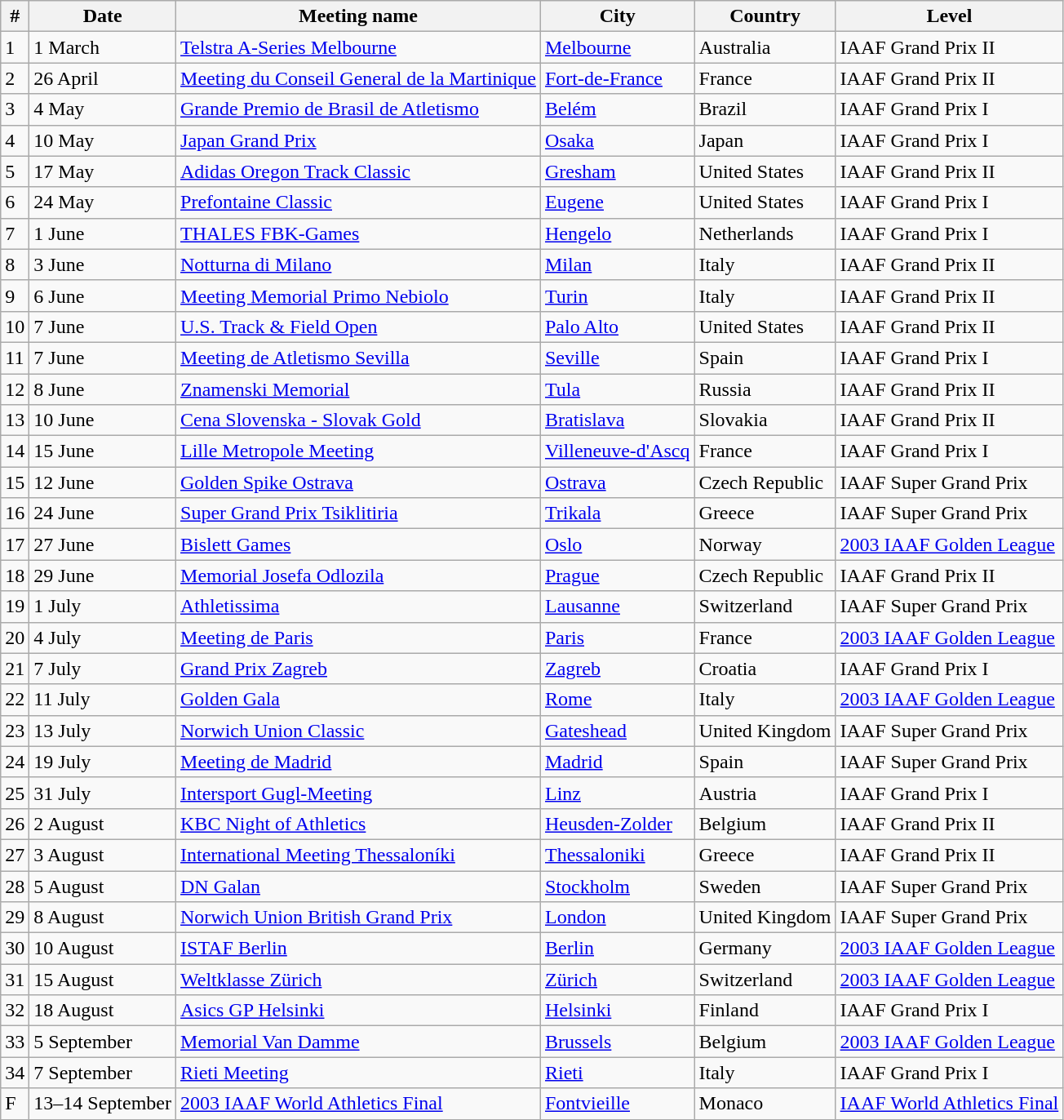<table class="wikitable sortable">
<tr>
<th>#</th>
<th>Date</th>
<th>Meeting name</th>
<th>City</th>
<th>Country</th>
<th>Level</th>
</tr>
<tr>
<td>1</td>
<td>1 March</td>
<td><a href='#'>Telstra A-Series Melbourne</a></td>
<td><a href='#'>Melbourne</a></td>
<td>Australia</td>
<td>IAAF Grand Prix II</td>
</tr>
<tr>
<td>2</td>
<td>26 April</td>
<td><a href='#'>Meeting du Conseil General de la Martinique</a></td>
<td><a href='#'>Fort-de-France</a></td>
<td>France</td>
<td>IAAF Grand Prix II</td>
</tr>
<tr>
<td>3</td>
<td>4 May</td>
<td><a href='#'>Grande Premio de Brasil de Atletismo</a></td>
<td><a href='#'>Belém</a></td>
<td>Brazil</td>
<td>IAAF Grand Prix I</td>
</tr>
<tr>
<td>4</td>
<td>10 May</td>
<td><a href='#'>Japan Grand Prix</a></td>
<td><a href='#'>Osaka</a></td>
<td>Japan</td>
<td>IAAF Grand Prix I</td>
</tr>
<tr>
<td>5</td>
<td>17 May</td>
<td><a href='#'>Adidas Oregon Track Classic</a></td>
<td><a href='#'>Gresham</a></td>
<td>United States</td>
<td>IAAF Grand Prix II</td>
</tr>
<tr>
<td>6</td>
<td>24 May</td>
<td><a href='#'>Prefontaine Classic</a></td>
<td><a href='#'>Eugene</a></td>
<td>United States</td>
<td>IAAF Grand Prix I</td>
</tr>
<tr>
<td>7</td>
<td>1 June</td>
<td><a href='#'>THALES FBK-Games</a></td>
<td><a href='#'>Hengelo</a></td>
<td>Netherlands</td>
<td>IAAF Grand Prix I</td>
</tr>
<tr>
<td>8</td>
<td>3 June</td>
<td><a href='#'>Notturna di Milano</a></td>
<td><a href='#'>Milan</a></td>
<td>Italy</td>
<td>IAAF Grand Prix II</td>
</tr>
<tr>
<td>9</td>
<td>6 June</td>
<td><a href='#'>Meeting Memorial Primo Nebiolo</a></td>
<td><a href='#'>Turin</a></td>
<td>Italy</td>
<td>IAAF Grand Prix II</td>
</tr>
<tr>
<td>10</td>
<td>7 June</td>
<td><a href='#'>U.S. Track & Field Open</a></td>
<td><a href='#'>Palo Alto</a></td>
<td>United States</td>
<td>IAAF Grand Prix II</td>
</tr>
<tr>
<td>11</td>
<td>7 June</td>
<td><a href='#'>Meeting de Atletismo Sevilla</a></td>
<td><a href='#'>Seville</a></td>
<td>Spain</td>
<td>IAAF Grand Prix I</td>
</tr>
<tr>
<td>12</td>
<td>8 June</td>
<td><a href='#'>Znamenski Memorial</a></td>
<td><a href='#'>Tula</a></td>
<td>Russia</td>
<td>IAAF Grand Prix II</td>
</tr>
<tr>
<td>13</td>
<td>10 June</td>
<td><a href='#'>Cena Slovenska - Slovak Gold</a></td>
<td><a href='#'>Bratislava</a></td>
<td>Slovakia</td>
<td>IAAF Grand Prix II</td>
</tr>
<tr>
<td>14</td>
<td>15 June</td>
<td><a href='#'>Lille Metropole Meeting</a></td>
<td><a href='#'>Villeneuve-d'Ascq</a></td>
<td>France</td>
<td>IAAF Grand Prix I</td>
</tr>
<tr>
<td>15</td>
<td>12 June</td>
<td><a href='#'>Golden Spike Ostrava</a></td>
<td><a href='#'>Ostrava</a></td>
<td>Czech Republic</td>
<td>IAAF Super Grand Prix</td>
</tr>
<tr>
<td>16</td>
<td>24 June</td>
<td><a href='#'>Super Grand Prix Tsiklitiria</a></td>
<td><a href='#'>Trikala</a></td>
<td>Greece</td>
<td>IAAF Super Grand Prix</td>
</tr>
<tr>
<td>17</td>
<td>27 June</td>
<td><a href='#'>Bislett Games</a></td>
<td><a href='#'>Oslo</a></td>
<td>Norway</td>
<td><a href='#'>2003 IAAF Golden League</a></td>
</tr>
<tr>
<td>18</td>
<td>29 June</td>
<td><a href='#'>Memorial Josefa Odlozila</a></td>
<td><a href='#'>Prague</a></td>
<td>Czech Republic</td>
<td>IAAF Grand Prix II</td>
</tr>
<tr>
<td>19</td>
<td>1 July</td>
<td><a href='#'>Athletissima</a></td>
<td><a href='#'>Lausanne</a></td>
<td>Switzerland</td>
<td>IAAF Super Grand Prix</td>
</tr>
<tr>
<td>20</td>
<td>4 July</td>
<td><a href='#'>Meeting de Paris</a></td>
<td><a href='#'>Paris</a></td>
<td>France</td>
<td><a href='#'>2003 IAAF Golden League</a></td>
</tr>
<tr>
<td>21</td>
<td>7 July</td>
<td><a href='#'>Grand Prix Zagreb</a></td>
<td><a href='#'>Zagreb</a></td>
<td>Croatia</td>
<td>IAAF Grand Prix I</td>
</tr>
<tr>
<td>22</td>
<td>11 July</td>
<td><a href='#'>Golden Gala</a></td>
<td><a href='#'>Rome</a></td>
<td>Italy</td>
<td><a href='#'>2003 IAAF Golden League</a></td>
</tr>
<tr>
<td>23</td>
<td>13 July</td>
<td><a href='#'>Norwich Union Classic</a></td>
<td><a href='#'>Gateshead</a></td>
<td>United Kingdom</td>
<td>IAAF Super Grand Prix</td>
</tr>
<tr>
<td>24</td>
<td>19 July</td>
<td><a href='#'>Meeting de Madrid</a></td>
<td><a href='#'>Madrid</a></td>
<td>Spain</td>
<td>IAAF Super Grand Prix</td>
</tr>
<tr>
<td>25</td>
<td>31 July</td>
<td><a href='#'>Intersport Gugl-Meeting</a></td>
<td><a href='#'>Linz</a></td>
<td>Austria</td>
<td>IAAF Grand Prix I</td>
</tr>
<tr>
<td>26</td>
<td>2 August</td>
<td><a href='#'>KBC Night of Athletics</a></td>
<td><a href='#'>Heusden-Zolder</a></td>
<td>Belgium</td>
<td>IAAF Grand Prix II</td>
</tr>
<tr>
<td>27</td>
<td>3 August</td>
<td><a href='#'>International Meeting Thessaloníki</a></td>
<td><a href='#'>Thessaloniki</a></td>
<td>Greece</td>
<td>IAAF Grand Prix II</td>
</tr>
<tr>
<td>28</td>
<td>5 August</td>
<td><a href='#'>DN Galan</a></td>
<td><a href='#'>Stockholm</a></td>
<td>Sweden</td>
<td>IAAF Super Grand Prix</td>
</tr>
<tr>
<td>29</td>
<td>8 August</td>
<td><a href='#'>Norwich Union British Grand Prix</a></td>
<td><a href='#'>London</a></td>
<td>United Kingdom</td>
<td>IAAF Super Grand Prix</td>
</tr>
<tr>
<td>30</td>
<td>10 August</td>
<td><a href='#'>ISTAF Berlin</a></td>
<td><a href='#'>Berlin</a></td>
<td>Germany</td>
<td><a href='#'>2003 IAAF Golden League</a></td>
</tr>
<tr>
<td>31</td>
<td>15 August</td>
<td><a href='#'>Weltklasse Zürich</a></td>
<td><a href='#'>Zürich</a></td>
<td>Switzerland</td>
<td><a href='#'>2003 IAAF Golden League</a></td>
</tr>
<tr>
<td>32</td>
<td>18 August</td>
<td><a href='#'>Asics GP Helsinki</a></td>
<td><a href='#'>Helsinki</a></td>
<td>Finland</td>
<td>IAAF Grand Prix I</td>
</tr>
<tr>
<td>33</td>
<td>5 September</td>
<td><a href='#'>Memorial Van Damme</a></td>
<td><a href='#'>Brussels</a></td>
<td>Belgium</td>
<td><a href='#'>2003 IAAF Golden League</a></td>
</tr>
<tr>
<td>34</td>
<td>7 September</td>
<td><a href='#'>Rieti Meeting</a></td>
<td><a href='#'>Rieti</a></td>
<td>Italy</td>
<td>IAAF Grand Prix I</td>
</tr>
<tr>
<td>F</td>
<td>13–14 September</td>
<td><a href='#'>2003 IAAF World Athletics Final</a></td>
<td><a href='#'>Fontvieille</a></td>
<td>Monaco</td>
<td><a href='#'>IAAF World Athletics Final</a></td>
</tr>
</table>
